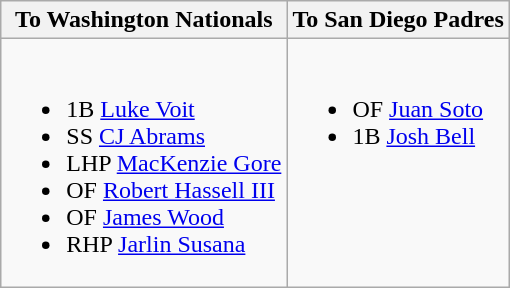<table class="wikitable">
<tr>
<th>To Washington Nationals</th>
<th>To San Diego Padres</th>
</tr>
<tr>
<td valign="top"><br><ul><li>1B <a href='#'>Luke Voit</a></li><li>SS <a href='#'>CJ Abrams</a></li><li>LHP <a href='#'>MacKenzie Gore</a></li><li>OF <a href='#'>Robert Hassell III</a></li><li>OF <a href='#'>James Wood</a></li><li>RHP <a href='#'>Jarlin Susana</a></li></ul></td>
<td valign="top"><br><ul><li>OF <a href='#'>Juan Soto</a></li><li>1B <a href='#'>Josh Bell</a></li></ul></td>
</tr>
</table>
